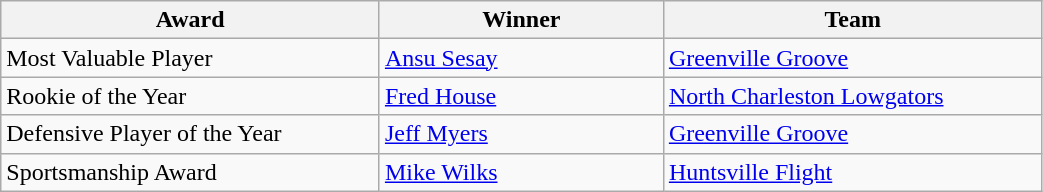<table class="wikitable" style="width: 55%">
<tr>
<th width=20%>Award</th>
<th width=15%>Winner</th>
<th width=20%>Team</th>
</tr>
<tr>
<td>Most Valuable Player</td>
<td><a href='#'>Ansu Sesay</a></td>
<td><a href='#'>Greenville Groove</a></td>
</tr>
<tr>
<td>Rookie of the Year</td>
<td><a href='#'>Fred House</a></td>
<td><a href='#'>North Charleston Lowgators</a></td>
</tr>
<tr>
<td>Defensive Player of the Year</td>
<td><a href='#'>Jeff Myers</a></td>
<td><a href='#'>Greenville Groove</a></td>
</tr>
<tr>
<td>Sportsmanship Award</td>
<td><a href='#'>Mike Wilks</a></td>
<td><a href='#'>Huntsville Flight</a></td>
</tr>
</table>
